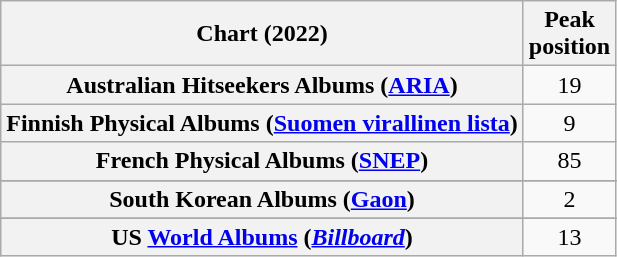<table class="wikitable sortable plainrowheaders" style="text-align:center">
<tr>
<th scope="col">Chart (2022)</th>
<th scope="col">Peak<br>position</th>
</tr>
<tr>
<th scope="row">Australian Hitseekers Albums (<a href='#'>ARIA</a>)</th>
<td>19</td>
</tr>
<tr>
<th scope="row">Finnish Physical Albums (<a href='#'>Suomen virallinen lista</a>)</th>
<td>9</td>
</tr>
<tr>
<th scope="row">French Physical Albums (<a href='#'>SNEP</a>)</th>
<td>85</td>
</tr>
<tr>
</tr>
<tr>
</tr>
<tr>
<th scope="row">South Korean Albums (<a href='#'>Gaon</a>)</th>
<td>2</td>
</tr>
<tr>
</tr>
<tr>
<th scope="row">US <a href='#'>World Albums</a> (<em><a href='#'>Billboard</a></em>)</th>
<td>13</td>
</tr>
</table>
